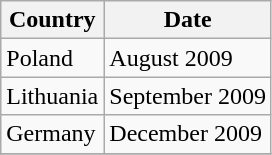<table class="wikitable">
<tr>
<th>Country</th>
<th>Date</th>
</tr>
<tr>
<td>Poland</td>
<td>August 2009</td>
</tr>
<tr>
<td>Lithuania</td>
<td>September 2009</td>
</tr>
<tr>
<td>Germany</td>
<td>December 2009</td>
</tr>
<tr>
</tr>
</table>
